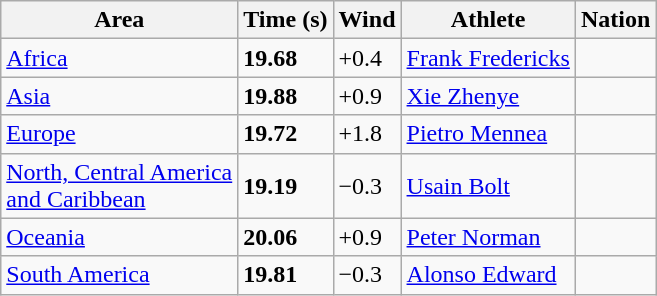<table class="wikitable">
<tr>
<th>Area</th>
<th>Time (s)</th>
<th>Wind</th>
<th>Athlete</th>
<th>Nation</th>
</tr>
<tr>
<td><a href='#'>Africa</a> </td>
<td><strong>19.68</strong></td>
<td>+0.4</td>
<td align=left><a href='#'>Frank Fredericks</a></td>
<td></td>
</tr>
<tr>
<td><a href='#'>Asia</a> </td>
<td><strong>19.88</strong></td>
<td>+0.9</td>
<td align=left><a href='#'>Xie Zhenye</a></td>
<td></td>
</tr>
<tr>
<td><a href='#'>Europe</a> </td>
<td><strong>19.72</strong></td>
<td>+1.8</td>
<td align=left><a href='#'>Pietro Mennea</a></td>
<td></td>
</tr>
<tr>
<td><a href='#'>North, Central America<br> and Caribbean</a> </td>
<td><strong>19.19</strong> </td>
<td>−0.3</td>
<td align=left><a href='#'>Usain Bolt</a></td>
<td></td>
</tr>
<tr>
<td><a href='#'>Oceania</a> </td>
<td><strong>20.06</strong></td>
<td>+0.9</td>
<td align=left><a href='#'>Peter Norman</a></td>
<td></td>
</tr>
<tr>
<td><a href='#'>South America</a> </td>
<td><strong>19.81</strong></td>
<td>−0.3</td>
<td align=left><a href='#'>Alonso Edward</a></td>
<td></td>
</tr>
</table>
